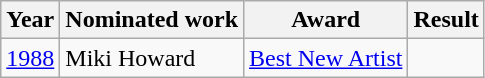<table class="wikitable">
<tr>
<th>Year</th>
<th>Nominated work</th>
<th>Award</th>
<th>Result</th>
</tr>
<tr>
<td><a href='#'>1988</a></td>
<td>Miki Howard</td>
<td><a href='#'>Best New Artist</a></td>
<td></td>
</tr>
</table>
